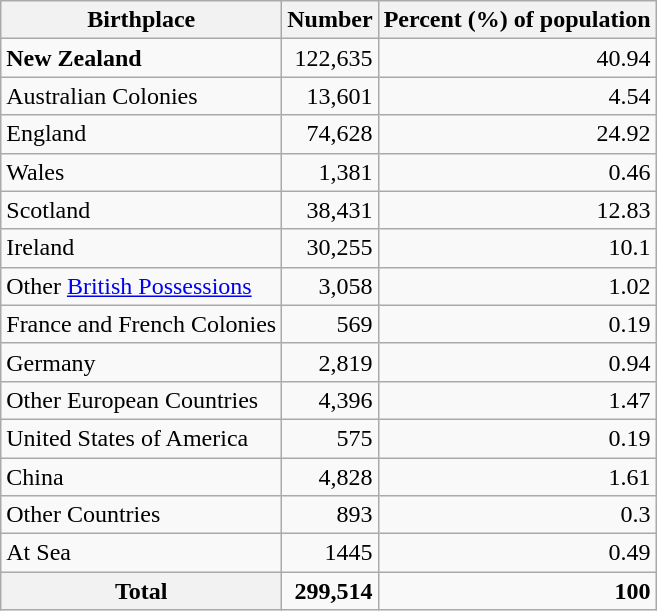<table class="wikitable" style="text-align:right">
<tr>
<th>Birthplace</th>
<th>Number</th>
<th>Percent (%) of population</th>
</tr>
<tr>
<td align="left"><strong>New Zealand</strong></td>
<td>122,635</td>
<td>40.94</td>
</tr>
<tr>
<td align="left">Australian Colonies</td>
<td>13,601</td>
<td>4.54</td>
</tr>
<tr>
<td align="left">England</td>
<td>74,628</td>
<td>24.92</td>
</tr>
<tr>
<td align="left">Wales</td>
<td>1,381</td>
<td>0.46</td>
</tr>
<tr>
<td align="left">Scotland</td>
<td>38,431</td>
<td>12.83</td>
</tr>
<tr>
<td align="left">Ireland</td>
<td>30,255</td>
<td>10.1</td>
</tr>
<tr>
<td align="left">Other <a href='#'>British Possessions</a></td>
<td>3,058</td>
<td>1.02</td>
</tr>
<tr>
<td align="left">France and French Colonies</td>
<td>569</td>
<td>0.19</td>
</tr>
<tr>
<td align="left">Germany</td>
<td>2,819</td>
<td>0.94</td>
</tr>
<tr>
<td align="left">Other European Countries</td>
<td>4,396</td>
<td>1.47</td>
</tr>
<tr>
<td align="left">United States of America</td>
<td>575</td>
<td>0.19</td>
</tr>
<tr>
<td align="left">China</td>
<td>4,828</td>
<td>1.61</td>
</tr>
<tr>
<td align="left">Other Countries</td>
<td>893</td>
<td>0.3</td>
</tr>
<tr>
<td align="left">At Sea</td>
<td>1445</td>
<td>0.49</td>
</tr>
<tr>
<th>Total</th>
<td><strong>299,514</strong></td>
<td><strong>100</strong></td>
</tr>
</table>
